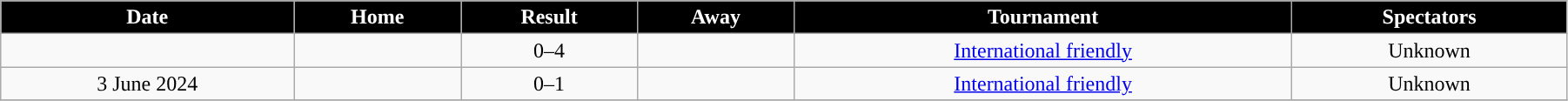<table class="wikitable" style="text-align:left; width:95%;" style="text-align:center">
<tr>
<th style="text-align:center; background:#000000; color:#FFFFFF; ">Date</th>
<th style="text-align:center; background:#000000; color:#FFFFFF; ">Home</th>
<th style="text-align:center; background:#000000; color:#FFFFFF; ">Result</th>
<th style="text-align:center;background:#000000; color:#FFFFFF; ">Away</th>
<th style="text-align:center; background:#000000; color:#FFFFFF; ">Tournament</th>
<th style="text-align:center; background:#000000; color:#FFFFFF; ">Spectators</th>
</tr>
<tr>
<td style="text-align:center;"></td>
<td align="left"><strong></strong></td>
<td style="text-align:center;">0–4</td>
<td align=left></td>
<td style="text-align:center;"><a href='#'>International friendly</a></td>
<td style="text-align:center;">Unknown</td>
</tr>
<tr>
<td style="text-align:center;">3 June 2024</td>
<td align="left"><strong></strong></td>
<td style="text-align:center;">0–1</td>
<td align=left></td>
<td style="text-align:center;"><a href='#'>International friendly</a></td>
<td style="text-align:center;">Unknown</td>
</tr>
<tr>
</tr>
</table>
